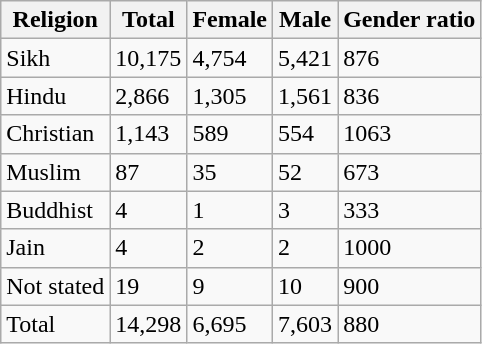<table class="wikitable sortable">
<tr>
<th>Religion</th>
<th>Total</th>
<th>Female</th>
<th>Male</th>
<th>Gender ratio</th>
</tr>
<tr>
<td>Sikh</td>
<td>10,175</td>
<td>4,754</td>
<td>5,421</td>
<td>876</td>
</tr>
<tr>
<td>Hindu</td>
<td>2,866</td>
<td>1,305</td>
<td>1,561</td>
<td>836</td>
</tr>
<tr>
<td>Christian</td>
<td>1,143</td>
<td>589</td>
<td>554</td>
<td>1063</td>
</tr>
<tr>
<td>Muslim</td>
<td>87</td>
<td>35</td>
<td>52</td>
<td>673</td>
</tr>
<tr>
<td>Buddhist</td>
<td>4</td>
<td>1</td>
<td>3</td>
<td>333</td>
</tr>
<tr>
<td>Jain</td>
<td>4</td>
<td>2</td>
<td>2</td>
<td>1000</td>
</tr>
<tr>
<td>Not stated</td>
<td>19</td>
<td>9</td>
<td>10</td>
<td>900</td>
</tr>
<tr>
<td>Total</td>
<td>14,298</td>
<td>6,695</td>
<td>7,603</td>
<td>880</td>
</tr>
</table>
